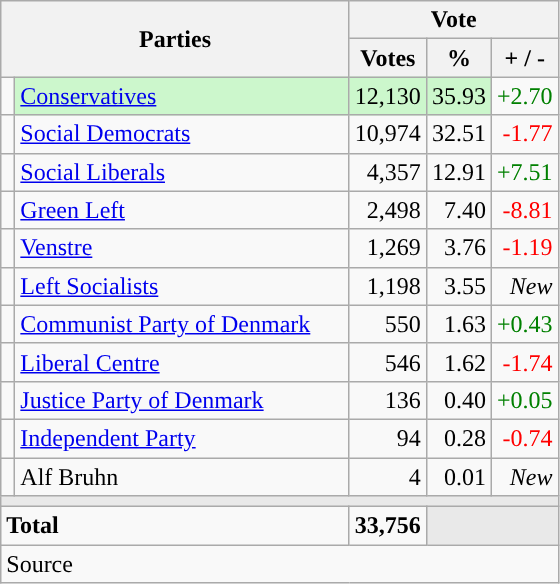<table class="wikitable" style="text-align:right;">
<tr>
<th style="text-align:centre;" rowspan="2" colspan="2" width="225">Parties</th>
<th colspan="3">Vote</th>
</tr>
<tr>
<th width="15">Votes</th>
<th width="15">%</th>
<th width="15">+ / -</th>
</tr>
<tr>
<td width="2" style="color:inherit;background:"></td>
<td bgcolor=#ccf7cc  align="left"><a href='#'>Conservatives</a></td>
<td bgcolor=#ccf7cc>12,130</td>
<td bgcolor=#ccf7cc>35.93</td>
<td style=color:green;>+2.70</td>
</tr>
<tr>
<td width="2" style="color:inherit;background:"></td>
<td align="left"><a href='#'>Social Democrats</a></td>
<td>10,974</td>
<td>32.51</td>
<td style=color:red;>-1.77</td>
</tr>
<tr>
<td width="2" style="color:inherit;background:"></td>
<td align="left"><a href='#'>Social Liberals</a></td>
<td>4,357</td>
<td>12.91</td>
<td style=color:green;>+7.51</td>
</tr>
<tr>
<td width="2" style="color:inherit;background:"></td>
<td align="left"><a href='#'>Green Left</a></td>
<td>2,498</td>
<td>7.40</td>
<td style=color:red;>-8.81</td>
</tr>
<tr>
<td width="2" style="color:inherit;background:"></td>
<td align="left"><a href='#'>Venstre</a></td>
<td>1,269</td>
<td>3.76</td>
<td style=color:red;>-1.19</td>
</tr>
<tr>
<td width="2" style="color:inherit;background:"></td>
<td align="left"><a href='#'>Left Socialists</a></td>
<td>1,198</td>
<td>3.55</td>
<td><em>New</em></td>
</tr>
<tr>
<td width="2" style="color:inherit;background:"></td>
<td align="left"><a href='#'>Communist Party of Denmark</a></td>
<td>550</td>
<td>1.63</td>
<td style=color:green;>+0.43</td>
</tr>
<tr>
<td width="2" style="color:inherit;background:"></td>
<td align="left"><a href='#'>Liberal Centre</a></td>
<td>546</td>
<td>1.62</td>
<td style=color:red;>-1.74</td>
</tr>
<tr>
<td width="2" style="color:inherit;background:"></td>
<td align="left"><a href='#'>Justice Party of Denmark</a></td>
<td>136</td>
<td>0.40</td>
<td style=color:green;>+0.05</td>
</tr>
<tr>
<td width="2" style="color:inherit;background:"></td>
<td align="left"><a href='#'>Independent Party</a></td>
<td>94</td>
<td>0.28</td>
<td style=color:red;>-0.74</td>
</tr>
<tr>
<td width="2" style="color:inherit;background:"></td>
<td align="left">Alf Bruhn</td>
<td>4</td>
<td>0.01</td>
<td><em>New</em></td>
</tr>
<tr>
<td colspan="7" bgcolor="#E9E9E9"></td>
</tr>
<tr>
<td align="left" colspan="2"><strong>Total</strong></td>
<td><strong>33,756</strong></td>
<td bgcolor="#E9E9E9" colspan="2"></td>
</tr>
<tr>
<td align="left" colspan="6">Source</td>
</tr>
</table>
